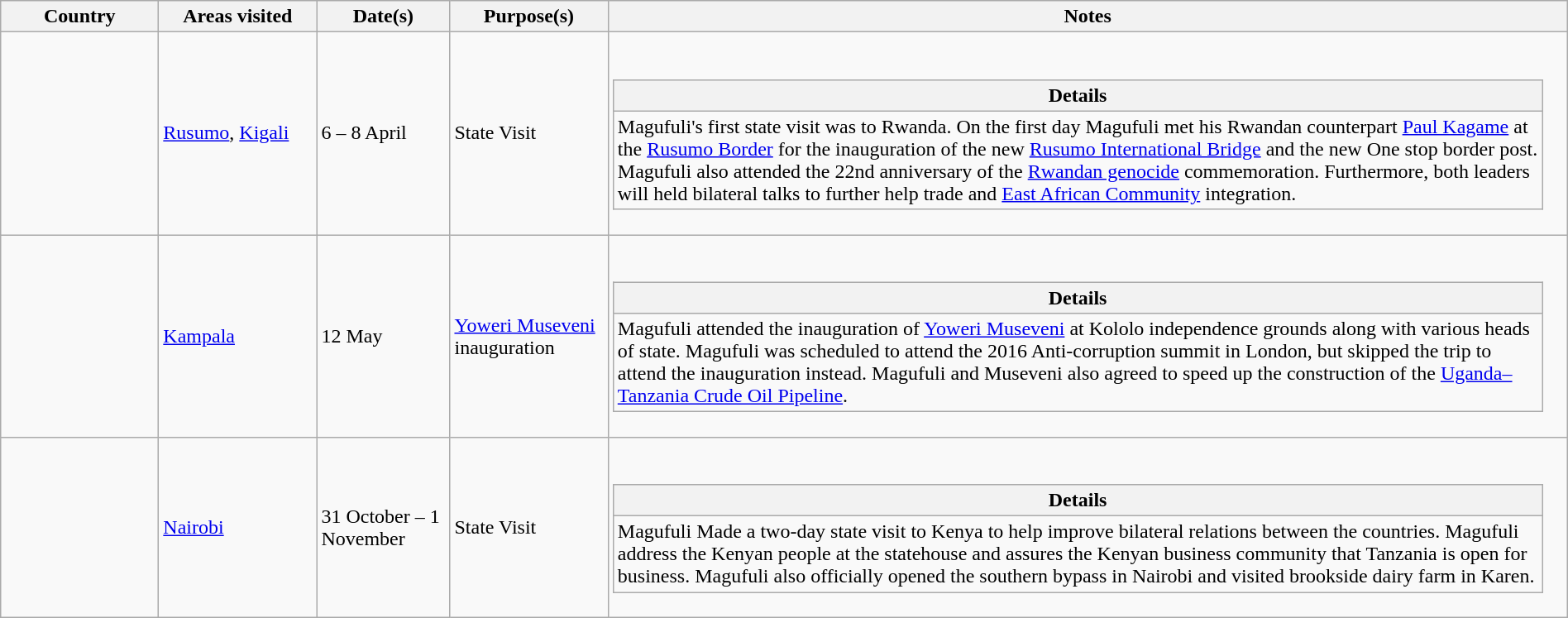<table class="wikitable outercollapse sortable" style="margin: 1em auto 1em auto">
<tr>
<th width="120">Country</th>
<th width="120">Areas visited</th>
<th width="100">Date(s)</th>
<th width="120">Purpose(s)</th>
<th>Notes</th>
</tr>
<tr>
<td></td>
<td><a href='#'>Rusumo</a>, <a href='#'>Kigali</a></td>
<td>6 – 8 April</td>
<td>State Visit</td>
<td><br><table class="wikitable collapsible innercollapse">
<tr>
<th>Details</th>
</tr>
<tr>
<td>Magufuli's first state visit was to Rwanda. On the first day Magufuli met his Rwandan counterpart <a href='#'>Paul Kagame</a> at the <a href='#'>Rusumo Border</a> for the inauguration of the new <a href='#'>Rusumo International Bridge</a> and the new One stop border post. Magufuli also attended the 22nd anniversary of the <a href='#'>Rwandan genocide</a> commemoration. Furthermore, both leaders will held bilateral talks to further help trade and <a href='#'>East African Community</a> integration.</td>
</tr>
</table>
</td>
</tr>
<tr>
<td></td>
<td><a href='#'>Kampala</a></td>
<td>12 May</td>
<td><a href='#'>Yoweri Museveni</a> inauguration</td>
<td><br><table class="wikitable collapsible innercollapse">
<tr>
<th>Details</th>
</tr>
<tr>
<td>Magufuli attended the inauguration of <a href='#'>Yoweri Museveni</a> at Kololo independence grounds along with various heads of state. Magufuli was scheduled to attend the 2016 Anti-corruption summit in London, but skipped the trip to attend the inauguration instead. Magufuli and Museveni also agreed to speed up the construction of the <a href='#'>Uganda–Tanzania Crude Oil Pipeline</a>.</td>
</tr>
</table>
</td>
</tr>
<tr>
<td></td>
<td><a href='#'>Nairobi</a></td>
<td>31 October – 1 November</td>
<td>State Visit</td>
<td><br><table class="wikitable collapsible innercollapse">
<tr>
<th>Details</th>
</tr>
<tr>
<td>Magufuli Made a two-day state visit to Kenya to help improve bilateral relations between the countries. Magufuli address the Kenyan people at the statehouse and assures the Kenyan business community that Tanzania is open for business. Magufuli also officially opened the southern bypass in Nairobi and visited brookside dairy farm in Karen.</td>
</tr>
</table>
</td>
</tr>
</table>
